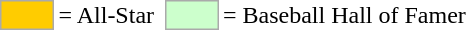<table>
<tr>
<td style="background-color:#FFCC00; border:1px solid #aaaaaa; width:2em;"></td>
<td>= All-Star</td>
<td></td>
<td style="background-color:#CCFFCC; border:1px solid #aaaaaa; width:2em;"></td>
<td>= Baseball Hall of Famer</td>
</tr>
</table>
